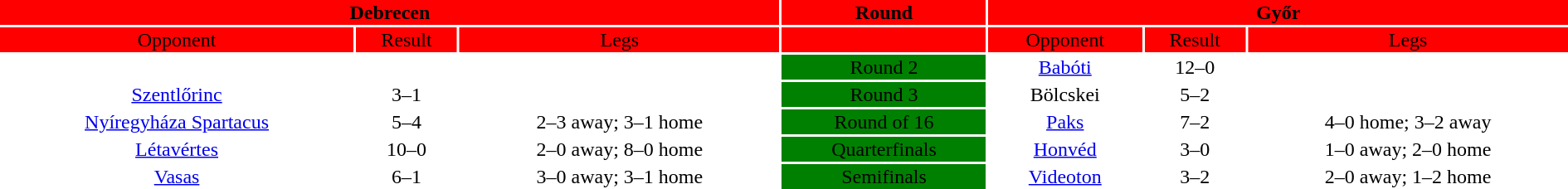<table width="100%" style="text-align:center">
<tr valign=top bgcolor=red>
<th colspan=3 style="width:1*">Debrecen</th>
<th><strong>Round</strong></th>
<th colspan=3 style="width:1*">Győr</th>
</tr>
<tr valign=top bgcolor=red>
<td>Opponent</td>
<td>Result</td>
<td>Legs</td>
<td bgcolor=red></td>
<td>Opponent</td>
<td>Result</td>
<td>Legs</td>
</tr>
<tr>
<td></td>
<td></td>
<td></td>
<td bgcolor=green>Round 2</td>
<td><a href='#'>Babóti</a></td>
<td>12–0</td>
<td></td>
</tr>
<tr>
<td><a href='#'>Szentlőrinc</a></td>
<td>3–1</td>
<td></td>
<td bgcolor=green>Round 3</td>
<td>Bölcskei</td>
<td>5–2</td>
<td></td>
</tr>
<tr>
<td><a href='#'>Nyíregyháza Spartacus</a></td>
<td>5–4</td>
<td>2–3 away; 3–1 home</td>
<td bgcolor=green>Round of 16</td>
<td><a href='#'>Paks</a></td>
<td>7–2</td>
<td>4–0 home; 3–2 away</td>
</tr>
<tr>
<td><a href='#'>Létavértes</a></td>
<td>10–0</td>
<td>2–0 away; 8–0 home</td>
<td bgcolor=green>Quarterfinals</td>
<td><a href='#'>Honvéd</a></td>
<td>3–0</td>
<td>1–0 away; 2–0 home</td>
</tr>
<tr>
<td><a href='#'>Vasas</a></td>
<td>6–1</td>
<td>3–0 away; 3–1 home</td>
<td bgcolor=green>Semifinals</td>
<td><a href='#'>Videoton</a></td>
<td>3–2</td>
<td>2–0 away; 1–2 home</td>
</tr>
</table>
